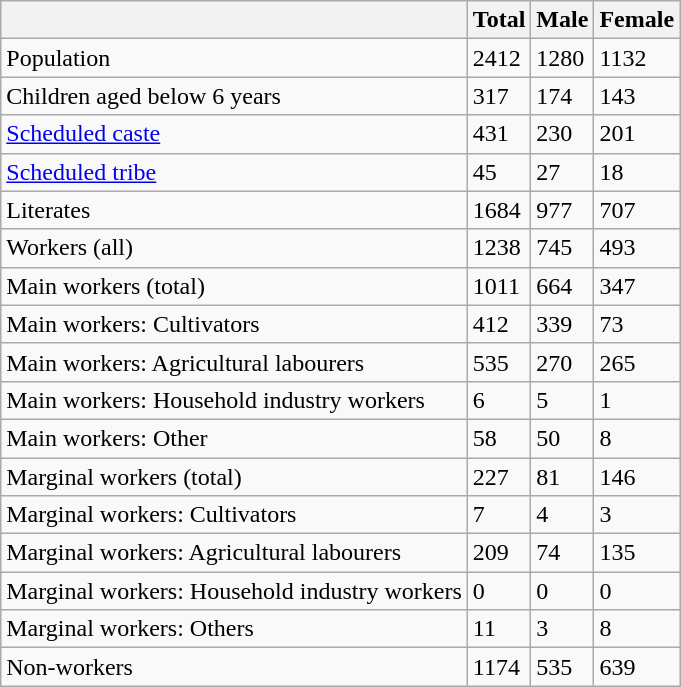<table class="wikitable sortable">
<tr>
<th></th>
<th>Total</th>
<th>Male</th>
<th>Female</th>
</tr>
<tr>
<td>Population</td>
<td>2412</td>
<td>1280</td>
<td>1132</td>
</tr>
<tr>
<td>Children aged below 6 years</td>
<td>317</td>
<td>174</td>
<td>143</td>
</tr>
<tr>
<td><a href='#'>Scheduled caste</a></td>
<td>431</td>
<td>230</td>
<td>201</td>
</tr>
<tr>
<td><a href='#'>Scheduled tribe</a></td>
<td>45</td>
<td>27</td>
<td>18</td>
</tr>
<tr>
<td>Literates</td>
<td>1684</td>
<td>977</td>
<td>707</td>
</tr>
<tr>
<td>Workers (all)</td>
<td>1238</td>
<td>745</td>
<td>493</td>
</tr>
<tr>
<td>Main workers (total)</td>
<td>1011</td>
<td>664</td>
<td>347</td>
</tr>
<tr>
<td>Main workers: Cultivators</td>
<td>412</td>
<td>339</td>
<td>73</td>
</tr>
<tr>
<td>Main workers: Agricultural labourers</td>
<td>535</td>
<td>270</td>
<td>265</td>
</tr>
<tr>
<td>Main workers: Household industry workers</td>
<td>6</td>
<td>5</td>
<td>1</td>
</tr>
<tr>
<td>Main workers: Other</td>
<td>58</td>
<td>50</td>
<td>8</td>
</tr>
<tr>
<td>Marginal workers (total)</td>
<td>227</td>
<td>81</td>
<td>146</td>
</tr>
<tr>
<td>Marginal workers: Cultivators</td>
<td>7</td>
<td>4</td>
<td>3</td>
</tr>
<tr>
<td>Marginal workers: Agricultural labourers</td>
<td>209</td>
<td>74</td>
<td>135</td>
</tr>
<tr>
<td>Marginal workers: Household industry workers</td>
<td>0</td>
<td>0</td>
<td>0</td>
</tr>
<tr>
<td>Marginal workers: Others</td>
<td>11</td>
<td>3</td>
<td>8</td>
</tr>
<tr>
<td>Non-workers</td>
<td>1174</td>
<td>535</td>
<td>639</td>
</tr>
</table>
